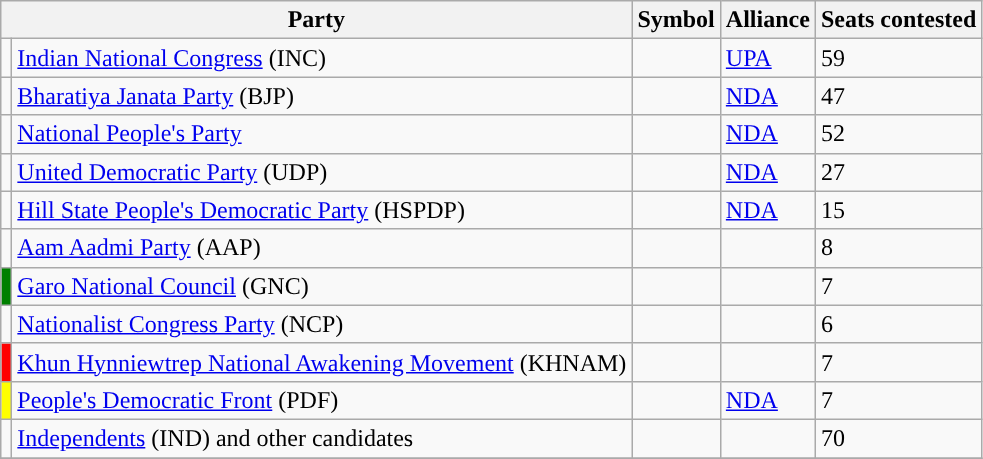<table class="wikitable">
<tr>
<th colspan="2">Party</th>
<th>Symbol</th>
<th>Alliance</th>
<th>Seats contested</th>
</tr>
<tr>
<td></td>
<td><a href='#'>Indian National Congress</a> (INC)</td>
<td></td>
<td><a href='#'>UPA</a></td>
<td>59</td>
</tr>
<tr>
<td></td>
<td><a href='#'>Bharatiya Janata Party</a> (BJP)</td>
<td></td>
<td><a href='#'>NDA</a></td>
<td>47</td>
</tr>
<tr>
<td></td>
<td><a href='#'>National People's Party</a></td>
<td></td>
<td><a href='#'>NDA</a></td>
<td>52</td>
</tr>
<tr>
<td></td>
<td><a href='#'>United Democratic Party</a> (UDP)</td>
<td></td>
<td><a href='#'>NDA</a></td>
<td>27</td>
</tr>
<tr>
<td></td>
<td><a href='#'>Hill State People's Democratic Party</a> (HSPDP)</td>
<td></td>
<td><a href='#'>NDA</a></td>
<td>15</td>
</tr>
<tr>
<td></td>
<td><a href='#'>Aam Aadmi Party</a> (AAP)</td>
<td></td>
<td></td>
<td>8</td>
</tr>
<tr>
<td bgcolor="green"></td>
<td><a href='#'>Garo National Council</a> (GNC)</td>
<td></td>
<td></td>
<td>7</td>
</tr>
<tr>
<td></td>
<td><a href='#'>Nationalist Congress Party</a> (NCP)</td>
<td></td>
<td></td>
<td>6</td>
</tr>
<tr>
<td bgcolor="red"></td>
<td><a href='#'>Khun Hynniewtrep National Awakening Movement</a> (KHNAM)</td>
<td></td>
<td></td>
<td>7</td>
</tr>
<tr>
<td bgcolor="yellow"></td>
<td><a href='#'>People's Democratic Front</a> (PDF)</td>
<td></td>
<td><a href='#'>NDA</a></td>
<td>7</td>
</tr>
<tr>
<td></td>
<td><a href='#'>Independents</a> (IND) and other candidates</td>
<td></td>
<td></td>
<td>70</td>
</tr>
<tr>
</tr>
</table>
